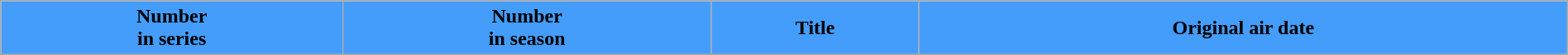<table class="wikitable plainrowheaders" style="width:100%; margin:auto;">
<tr>
<th scope="col" style="background-color: #449DFB; color: #fffff;">Number<br>in series</th>
<th scope="col" style="background-color: #449DFB; color: #fffff;">Number<br>in season</th>
<th scope="col" style="background-color: #449DFB; color: #fffff;">Title</th>
<th scope="col" style="background-color: #449DFB; color: #fffff;">Original air date<br>




</th>
</tr>
</table>
